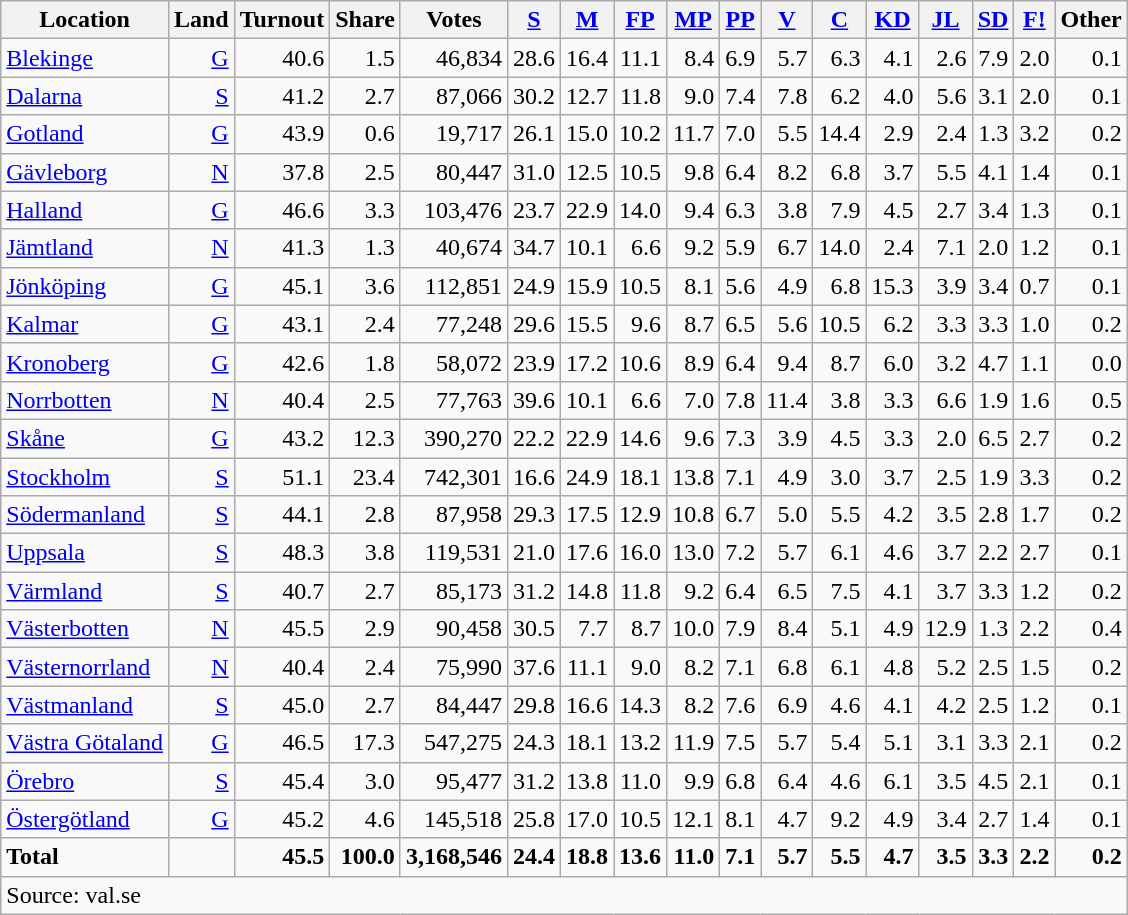<table class="wikitable sortable" style=text-align:right>
<tr>
<th>Location</th>
<th>Land</th>
<th>Turnout</th>
<th>Share</th>
<th>Votes</th>
<th><a href='#'>S</a></th>
<th><a href='#'>M</a></th>
<th><a href='#'>FP</a></th>
<th><a href='#'>MP</a></th>
<th><a href='#'>PP</a></th>
<th><a href='#'>V</a></th>
<th><a href='#'>C</a></th>
<th><a href='#'>KD</a></th>
<th><a href='#'>JL</a></th>
<th><a href='#'>SD</a></th>
<th><a href='#'>F!</a></th>
<th>Other</th>
</tr>
<tr>
<td align=left><a href='#'>Blekinge</a></td>
<td><a href='#'>G</a></td>
<td>40.6</td>
<td>1.5</td>
<td>46,834</td>
<td>28.6</td>
<td>16.4</td>
<td>11.1</td>
<td>8.4</td>
<td>6.9</td>
<td>5.7</td>
<td>6.3</td>
<td>4.1</td>
<td>2.6</td>
<td>7.9</td>
<td>2.0</td>
<td>0.1</td>
</tr>
<tr>
<td align=left><a href='#'>Dalarna</a></td>
<td><a href='#'>S</a></td>
<td>41.2</td>
<td>2.7</td>
<td>87,066</td>
<td>30.2</td>
<td>12.7</td>
<td>11.8</td>
<td>9.0</td>
<td>7.4</td>
<td>7.8</td>
<td>6.2</td>
<td>4.0</td>
<td>5.6</td>
<td>3.1</td>
<td>2.0</td>
<td>0.1</td>
</tr>
<tr>
<td align=left><a href='#'>Gotland</a></td>
<td><a href='#'>G</a></td>
<td>43.9</td>
<td>0.6</td>
<td>19,717</td>
<td>26.1</td>
<td>15.0</td>
<td>10.2</td>
<td>11.7</td>
<td>7.0</td>
<td>5.5</td>
<td>14.4</td>
<td>2.9</td>
<td>2.4</td>
<td>1.3</td>
<td>3.2</td>
<td>0.2</td>
</tr>
<tr>
<td align=left><a href='#'>Gävleborg</a></td>
<td><a href='#'>N</a></td>
<td>37.8</td>
<td>2.5</td>
<td>80,447</td>
<td>31.0</td>
<td>12.5</td>
<td>10.5</td>
<td>9.8</td>
<td>6.4</td>
<td>8.2</td>
<td>6.8</td>
<td>3.7</td>
<td>5.5</td>
<td>4.1</td>
<td>1.4</td>
<td>0.1</td>
</tr>
<tr>
<td align=left><a href='#'>Halland</a></td>
<td><a href='#'>G</a></td>
<td>46.6</td>
<td>3.3</td>
<td>103,476</td>
<td>23.7</td>
<td>22.9</td>
<td>14.0</td>
<td>9.4</td>
<td>6.3</td>
<td>3.8</td>
<td>7.9</td>
<td>4.5</td>
<td>2.7</td>
<td>3.4</td>
<td>1.3</td>
<td>0.1</td>
</tr>
<tr>
<td align=left><a href='#'>Jämtland</a></td>
<td><a href='#'>N</a></td>
<td>41.3</td>
<td>1.3</td>
<td>40,674</td>
<td>34.7</td>
<td>10.1</td>
<td>6.6</td>
<td>9.2</td>
<td>5.9</td>
<td>6.7</td>
<td>14.0</td>
<td>2.4</td>
<td>7.1</td>
<td>2.0</td>
<td>1.2</td>
<td>0.1</td>
</tr>
<tr>
<td align=left><a href='#'>Jönköping</a></td>
<td><a href='#'>G</a></td>
<td>45.1</td>
<td>3.6</td>
<td>112,851</td>
<td>24.9</td>
<td>15.9</td>
<td>10.5</td>
<td>8.1</td>
<td>5.6</td>
<td>4.9</td>
<td>6.8</td>
<td>15.3</td>
<td>3.9</td>
<td>3.4</td>
<td>0.7</td>
<td>0.1</td>
</tr>
<tr>
<td align=left><a href='#'>Kalmar</a></td>
<td><a href='#'>G</a></td>
<td>43.1</td>
<td>2.4</td>
<td>77,248</td>
<td>29.6</td>
<td>15.5</td>
<td>9.6</td>
<td>8.7</td>
<td>6.5</td>
<td>5.6</td>
<td>10.5</td>
<td>6.2</td>
<td>3.3</td>
<td>3.3</td>
<td>1.0</td>
<td>0.2</td>
</tr>
<tr>
<td align=left><a href='#'>Kronoberg</a></td>
<td><a href='#'>G</a></td>
<td>42.6</td>
<td>1.8</td>
<td>58,072</td>
<td>23.9</td>
<td>17.2</td>
<td>10.6</td>
<td>8.9</td>
<td>6.4</td>
<td>9.4</td>
<td>8.7</td>
<td>6.0</td>
<td>3.2</td>
<td>4.7</td>
<td>1.1</td>
<td>0.0</td>
</tr>
<tr>
<td align=left><a href='#'>Norrbotten</a></td>
<td><a href='#'>N</a></td>
<td>40.4</td>
<td>2.5</td>
<td>77,763</td>
<td>39.6</td>
<td>10.1</td>
<td>6.6</td>
<td>7.0</td>
<td>7.8</td>
<td>11.4</td>
<td>3.8</td>
<td>3.3</td>
<td>6.6</td>
<td>1.9</td>
<td>1.6</td>
<td>0.5</td>
</tr>
<tr>
<td align=left><a href='#'>Skåne</a></td>
<td><a href='#'>G</a></td>
<td>43.2</td>
<td>12.3</td>
<td>390,270</td>
<td>22.2</td>
<td>22.9</td>
<td>14.6</td>
<td>9.6</td>
<td>7.3</td>
<td>3.9</td>
<td>4.5</td>
<td>3.3</td>
<td>2.0</td>
<td>6.5</td>
<td>2.7</td>
<td>0.2</td>
</tr>
<tr>
<td align=left><a href='#'>Stockholm</a></td>
<td><a href='#'>S</a></td>
<td>51.1</td>
<td>23.4</td>
<td>742,301</td>
<td>16.6</td>
<td>24.9</td>
<td>18.1</td>
<td>13.8</td>
<td>7.1</td>
<td>4.9</td>
<td>3.0</td>
<td>3.7</td>
<td>2.5</td>
<td>1.9</td>
<td>3.3</td>
<td>0.2</td>
</tr>
<tr>
<td align=left><a href='#'>Södermanland</a></td>
<td><a href='#'>S</a></td>
<td>44.1</td>
<td>2.8</td>
<td>87,958</td>
<td>29.3</td>
<td>17.5</td>
<td>12.9</td>
<td>10.8</td>
<td>6.7</td>
<td>5.0</td>
<td>5.5</td>
<td>4.2</td>
<td>3.5</td>
<td>2.8</td>
<td>1.7</td>
<td>0.2</td>
</tr>
<tr>
<td align=left><a href='#'>Uppsala</a></td>
<td><a href='#'>S</a></td>
<td>48.3</td>
<td>3.8</td>
<td>119,531</td>
<td>21.0</td>
<td>17.6</td>
<td>16.0</td>
<td>13.0</td>
<td>7.2</td>
<td>5.7</td>
<td>6.1</td>
<td>4.6</td>
<td>3.7</td>
<td>2.2</td>
<td>2.7</td>
<td>0.1</td>
</tr>
<tr>
<td align=left><a href='#'>Värmland</a></td>
<td><a href='#'>S</a></td>
<td>40.7</td>
<td>2.7</td>
<td>85,173</td>
<td>31.2</td>
<td>14.8</td>
<td>11.8</td>
<td>9.2</td>
<td>6.4</td>
<td>6.5</td>
<td>7.5</td>
<td>4.1</td>
<td>3.7</td>
<td>3.3</td>
<td>1.2</td>
<td>0.2</td>
</tr>
<tr>
<td align=left><a href='#'>Västerbotten</a></td>
<td><a href='#'>N</a></td>
<td>45.5</td>
<td>2.9</td>
<td>90,458</td>
<td>30.5</td>
<td>7.7</td>
<td>8.7</td>
<td>10.0</td>
<td>7.9</td>
<td>8.4</td>
<td>5.1</td>
<td>4.9</td>
<td>12.9</td>
<td>1.3</td>
<td>2.2</td>
<td>0.4</td>
</tr>
<tr>
<td align=left><a href='#'>Västernorrland</a></td>
<td><a href='#'>N</a></td>
<td>40.4</td>
<td>2.4</td>
<td>75,990</td>
<td>37.6</td>
<td>11.1</td>
<td>9.0</td>
<td>8.2</td>
<td>7.1</td>
<td>6.8</td>
<td>6.1</td>
<td>4.8</td>
<td>5.2</td>
<td>2.5</td>
<td>1.5</td>
<td>0.2</td>
</tr>
<tr>
<td align=left><a href='#'>Västmanland</a></td>
<td><a href='#'>S</a></td>
<td>45.0</td>
<td>2.7</td>
<td>84,447</td>
<td>29.8</td>
<td>16.6</td>
<td>14.3</td>
<td>8.2</td>
<td>7.6</td>
<td>6.9</td>
<td>4.6</td>
<td>4.1</td>
<td>4.2</td>
<td>2.5</td>
<td>1.2</td>
<td>0.1</td>
</tr>
<tr>
<td align=left><a href='#'>Västra Götaland</a></td>
<td><a href='#'>G</a></td>
<td>46.5</td>
<td>17.3</td>
<td>547,275</td>
<td>24.3</td>
<td>18.1</td>
<td>13.2</td>
<td>11.9</td>
<td>7.5</td>
<td>5.7</td>
<td>5.4</td>
<td>5.1</td>
<td>3.1</td>
<td>3.3</td>
<td>2.1</td>
<td>0.2</td>
</tr>
<tr>
<td align=left><a href='#'>Örebro</a></td>
<td><a href='#'>S</a></td>
<td>45.4</td>
<td>3.0</td>
<td>95,477</td>
<td>31.2</td>
<td>13.8</td>
<td>11.0</td>
<td>9.9</td>
<td>6.8</td>
<td>6.4</td>
<td>4.6</td>
<td>6.1</td>
<td>3.5</td>
<td>4.5</td>
<td>2.1</td>
<td>0.1</td>
</tr>
<tr>
<td align=left><a href='#'>Östergötland</a></td>
<td><a href='#'>G</a></td>
<td>45.2</td>
<td>4.6</td>
<td>145,518</td>
<td>25.8</td>
<td>17.0</td>
<td>10.5</td>
<td>12.1</td>
<td>8.1</td>
<td>4.7</td>
<td>9.2</td>
<td>4.9</td>
<td>3.4</td>
<td>2.7</td>
<td>1.4</td>
<td>0.1</td>
</tr>
<tr>
<td align=left><strong>Total</strong></td>
<td></td>
<td><strong>45.5</strong></td>
<td><strong>100.0</strong></td>
<td><strong>3,168,546</strong></td>
<td><strong>24.4</strong></td>
<td><strong>18.8</strong></td>
<td><strong>13.6</strong></td>
<td><strong>11.0</strong></td>
<td><strong>7.1</strong></td>
<td><strong>5.7</strong></td>
<td><strong>5.5</strong></td>
<td><strong>4.7</strong></td>
<td><strong>3.5</strong></td>
<td><strong>3.3</strong></td>
<td><strong>2.2</strong></td>
<td><strong>0.2</strong></td>
</tr>
<tr>
<td align=left colspan=17>Source: val.se </td>
</tr>
</table>
